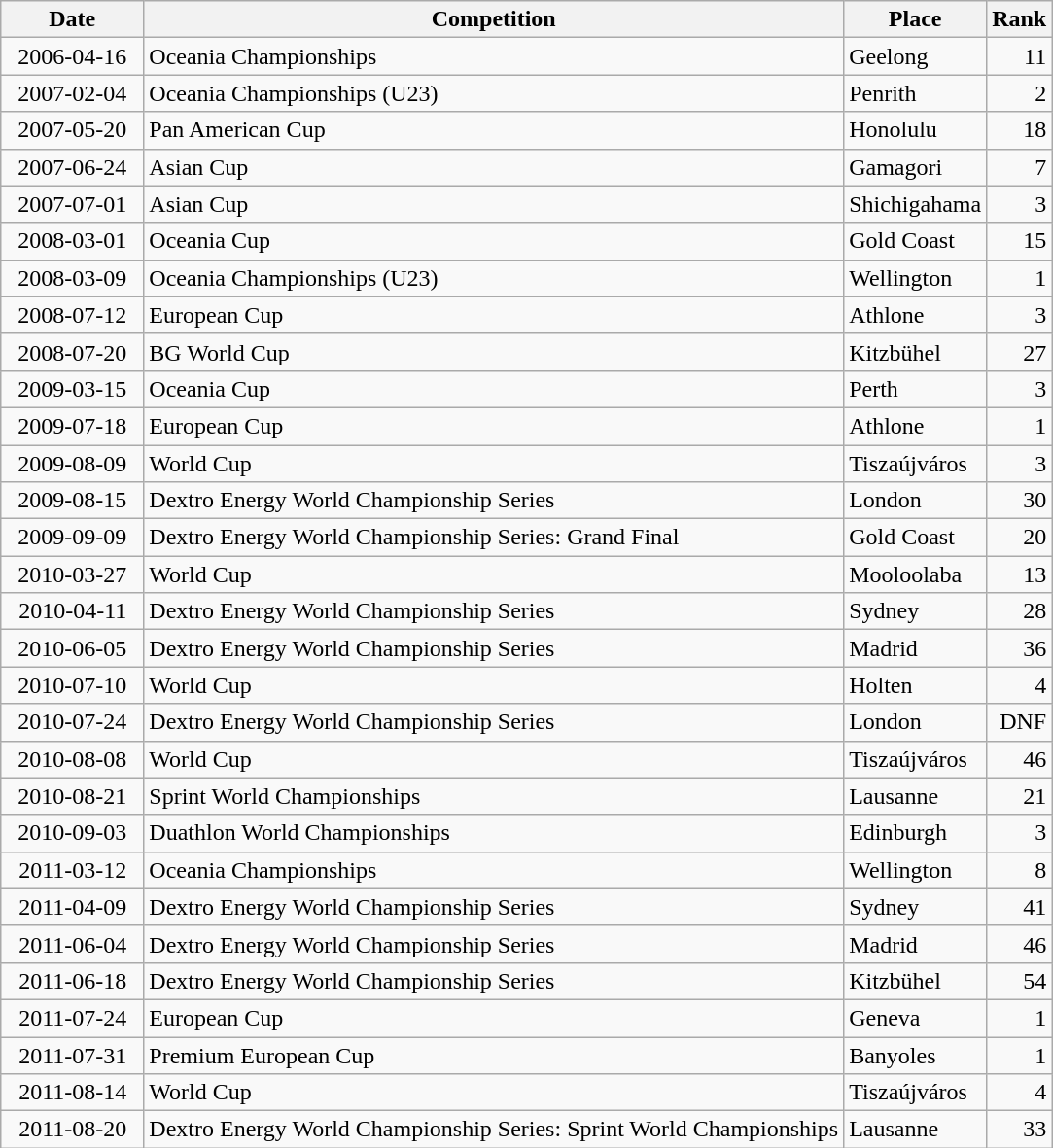<table class="wikitable sortable">
<tr>
<th>Date</th>
<th>Competition</th>
<th>Place</th>
<th>Rank</th>
</tr>
<tr>
<td style="text-align:right">  2006-04-16  </td>
<td>Oceania Championships</td>
<td>Geelong</td>
<td style="text-align:right">11</td>
</tr>
<tr>
<td style="text-align:right">  2007-02-04  </td>
<td>Oceania Championships (U23)</td>
<td>Penrith</td>
<td style="text-align:right">2</td>
</tr>
<tr>
<td style="text-align:right">  2007-05-20  </td>
<td>Pan American Cup</td>
<td>Honolulu</td>
<td style="text-align:right">18</td>
</tr>
<tr>
<td style="text-align:right">  2007-06-24  </td>
<td>Asian Cup</td>
<td>Gamagori</td>
<td style="text-align:right">7</td>
</tr>
<tr>
<td style="text-align:right">  2007-07-01  </td>
<td>Asian Cup</td>
<td>Shichigahama</td>
<td style="text-align:right">3</td>
</tr>
<tr>
<td style="text-align:right">  2008-03-01  </td>
<td>Oceania Cup</td>
<td>Gold Coast</td>
<td style="text-align:right">15</td>
</tr>
<tr>
<td style="text-align:right">  2008-03-09  </td>
<td>Oceania Championships (U23)</td>
<td>Wellington</td>
<td style="text-align:right">1</td>
</tr>
<tr>
<td style="text-align:right">  2008-07-12  </td>
<td>European Cup</td>
<td>Athlone</td>
<td style="text-align:right">3</td>
</tr>
<tr>
<td style="text-align:right">  2008-07-20  </td>
<td>BG World Cup</td>
<td>Kitzbühel</td>
<td style="text-align:right">27</td>
</tr>
<tr>
<td style="text-align:right">  2009-03-15  </td>
<td>Oceania Cup</td>
<td>Perth</td>
<td style="text-align:right">3</td>
</tr>
<tr>
<td style="text-align:right">  2009-07-18  </td>
<td>European Cup</td>
<td>Athlone</td>
<td style="text-align:right">1</td>
</tr>
<tr>
<td style="text-align:right">  2009-08-09  </td>
<td>World Cup</td>
<td>Tiszaújváros</td>
<td style="text-align:right">3</td>
</tr>
<tr>
<td style="text-align:right">  2009-08-15  </td>
<td>Dextro Energy World Championship Series</td>
<td>London</td>
<td style="text-align:right">30</td>
</tr>
<tr>
<td style="text-align:right">  2009-09-09  </td>
<td>Dextro Energy World Championship Series: Grand Final</td>
<td>Gold Coast</td>
<td style="text-align:right">20</td>
</tr>
<tr>
<td style="text-align:right">  2010-03-27  </td>
<td>World Cup</td>
<td>Mooloolaba</td>
<td style="text-align:right">13</td>
</tr>
<tr>
<td style="text-align:right">  2010-04-11  </td>
<td>Dextro Energy World Championship Series</td>
<td>Sydney</td>
<td style="text-align:right">28</td>
</tr>
<tr>
<td style="text-align:right">  2010-06-05  </td>
<td>Dextro Energy World Championship Series</td>
<td>Madrid</td>
<td style="text-align:right">36</td>
</tr>
<tr>
<td style="text-align:right">  2010-07-10  </td>
<td>World Cup</td>
<td>Holten</td>
<td style="text-align:right">4</td>
</tr>
<tr>
<td style="text-align:right">  2010-07-24  </td>
<td>Dextro Energy World Championship Series</td>
<td>London</td>
<td style="text-align:right">DNF</td>
</tr>
<tr>
<td style="text-align:right">  2010-08-08  </td>
<td>World Cup</td>
<td>Tiszaújváros</td>
<td style="text-align:right">46</td>
</tr>
<tr>
<td style="text-align:right">  2010-08-21  </td>
<td>Sprint World Championships</td>
<td>Lausanne</td>
<td style="text-align:right">21</td>
</tr>
<tr>
<td style="text-align:right">  2010-09-03  </td>
<td>Duathlon World Championships</td>
<td>Edinburgh</td>
<td style="text-align:right">3</td>
</tr>
<tr>
<td style="text-align:right">  2011-03-12  </td>
<td>Oceania Championships</td>
<td>Wellington</td>
<td style="text-align:right">8</td>
</tr>
<tr>
<td style="text-align:right">  2011-04-09  </td>
<td>Dextro Energy World Championship Series</td>
<td>Sydney</td>
<td style="text-align:right">41</td>
</tr>
<tr>
<td style="text-align:right">  2011-06-04  </td>
<td>Dextro Energy World Championship Series</td>
<td>Madrid</td>
<td style="text-align:right">46</td>
</tr>
<tr>
<td style="text-align:right">  2011-06-18  </td>
<td>Dextro Energy World Championship Series</td>
<td>Kitzbühel</td>
<td style="text-align:right">54</td>
</tr>
<tr>
<td style="text-align:right">  2011-07-24  </td>
<td>European Cup</td>
<td>Geneva</td>
<td style="text-align:right">1</td>
</tr>
<tr>
<td style="text-align:right">  2011-07-31  </td>
<td>Premium European Cup</td>
<td>Banyoles</td>
<td style="text-align:right">1</td>
</tr>
<tr>
<td style="text-align:right">  2011-08-14  </td>
<td>World Cup</td>
<td>Tiszaújváros</td>
<td style="text-align:right">4</td>
</tr>
<tr>
<td style="text-align:right">  2011-08-20  </td>
<td>Dextro Energy World Championship Series: Sprint World Championships</td>
<td>Lausanne</td>
<td style="text-align:right">33</td>
</tr>
</table>
